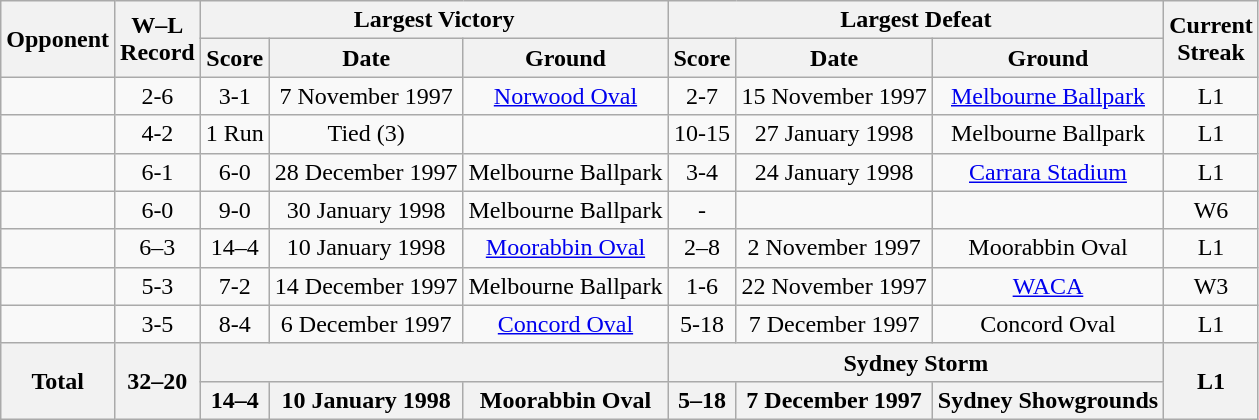<table class="wikitable" style="text-align:center">
<tr>
<th rowspan=2>Opponent</th>
<th rowspan=2>W–L<br>Record</th>
<th colspan=3>Largest Victory</th>
<th colspan=3>Largest Defeat</th>
<th rowspan=2>Current<br>Streak</th>
</tr>
<tr>
<th>Score</th>
<th>Date</th>
<th>Ground</th>
<th>Score</th>
<th>Date</th>
<th>Ground</th>
</tr>
<tr>
<td align=left></td>
<td>2-6</td>
<td>3-1</td>
<td>7 November 1997</td>
<td><a href='#'>Norwood Oval</a></td>
<td>2-7</td>
<td>15 November 1997</td>
<td><a href='#'>Melbourne Ballpark</a></td>
<td>L1</td>
</tr>
<tr>
<td align=left></td>
<td>4-2</td>
<td>1 Run</td>
<td>Tied (3)</td>
<td></td>
<td>10-15</td>
<td>27 January 1998</td>
<td>Melbourne Ballpark</td>
<td>L1</td>
</tr>
<tr>
<td align=left></td>
<td>6-1</td>
<td>6-0</td>
<td>28 December 1997</td>
<td>Melbourne Ballpark</td>
<td>3-4</td>
<td>24 January 1998</td>
<td><a href='#'>Carrara Stadium</a></td>
<td>L1</td>
</tr>
<tr>
<td align=left></td>
<td>6-0</td>
<td>9-0</td>
<td>30 January 1998</td>
<td>Melbourne Ballpark</td>
<td>-</td>
<td></td>
<td></td>
<td>W6</td>
</tr>
<tr>
<td align=left></td>
<td>6–3</td>
<td>14–4</td>
<td>10 January 1998</td>
<td><a href='#'>Moorabbin Oval</a></td>
<td>2–8</td>
<td>2 November 1997</td>
<td>Moorabbin Oval</td>
<td>L1</td>
</tr>
<tr>
<td align=left></td>
<td>5-3</td>
<td>7-2</td>
<td>14 December 1997</td>
<td>Melbourne Ballpark</td>
<td>1-6</td>
<td>22 November 1997</td>
<td><a href='#'>WACA</a></td>
<td>W3</td>
</tr>
<tr>
<td align=left></td>
<td>3-5</td>
<td>8-4</td>
<td>6 December 1997</td>
<td><a href='#'>Concord Oval</a></td>
<td>5-18</td>
<td>7 December 1997</td>
<td>Concord Oval</td>
<td>L1</td>
</tr>
<tr>
<th rowspan=2 align=left>Total</th>
<th rowspan=2>32–20</th>
<th colspan=3></th>
<th colspan=3>Sydney Storm</th>
<th rowspan=2>L1</th>
</tr>
<tr>
<th>14–4</th>
<th>10 January 1998</th>
<th>Moorabbin Oval</th>
<th>5–18</th>
<th>7 December 1997</th>
<th>Sydney Showgrounds</th>
</tr>
</table>
